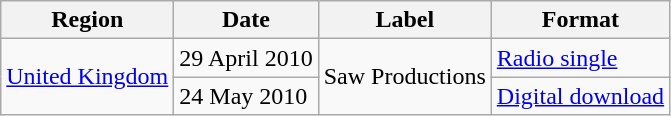<table class="wikitable">
<tr>
<th>Region</th>
<th>Date</th>
<th>Label</th>
<th>Format</th>
</tr>
<tr>
<td rowspan=2><a href='#'>United Kingdom</a></td>
<td>29 April 2010</td>
<td rowspan=2>Saw Productions</td>
<td><a href='#'>Radio single</a></td>
</tr>
<tr>
<td>24 May 2010</td>
<td><a href='#'>Digital download</a></td>
</tr>
</table>
